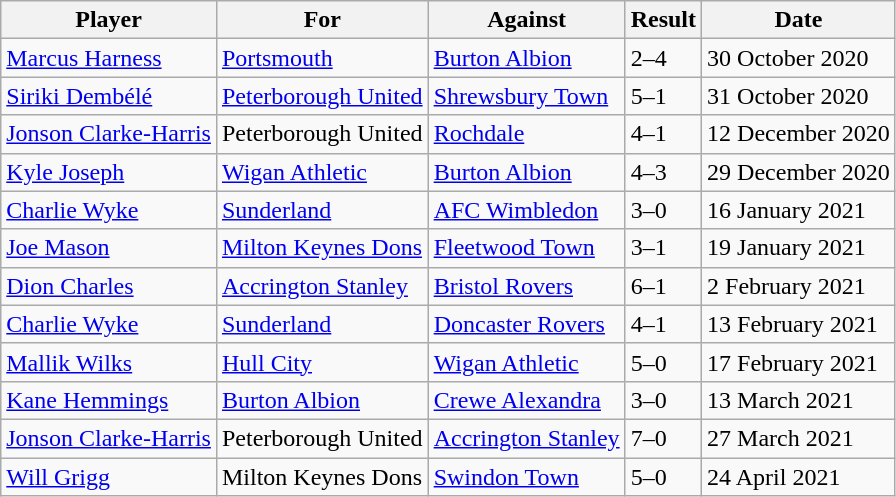<table class="wikitable">
<tr>
<th>Player</th>
<th>For</th>
<th>Against</th>
<th>Result</th>
<th>Date</th>
</tr>
<tr>
<td> <a href='#'>Marcus Harness</a></td>
<td><a href='#'>Portsmouth</a></td>
<td><a href='#'>Burton Albion</a></td>
<td>2–4</td>
<td>30 October 2020</td>
</tr>
<tr>
<td> <a href='#'>Siriki Dembélé</a></td>
<td><a href='#'>Peterborough United</a></td>
<td><a href='#'>Shrewsbury Town</a></td>
<td>5–1</td>
<td>31 October 2020</td>
</tr>
<tr>
<td> <a href='#'>Jonson Clarke-Harris</a></td>
<td>Peterborough United</td>
<td><a href='#'>Rochdale</a></td>
<td>4–1</td>
<td>12 December 2020</td>
</tr>
<tr>
<td> <a href='#'>Kyle Joseph</a></td>
<td><a href='#'>Wigan Athletic</a></td>
<td><a href='#'>Burton Albion</a></td>
<td>4–3</td>
<td>29 December 2020</td>
</tr>
<tr>
<td> <a href='#'>Charlie Wyke</a></td>
<td><a href='#'>Sunderland</a></td>
<td><a href='#'>AFC Wimbledon</a></td>
<td>3–0</td>
<td>16 January 2021</td>
</tr>
<tr>
<td> <a href='#'>Joe Mason</a></td>
<td><a href='#'>Milton Keynes Dons</a></td>
<td><a href='#'>Fleetwood Town</a></td>
<td>3–1</td>
<td>19 January 2021</td>
</tr>
<tr>
<td> <a href='#'>Dion Charles</a></td>
<td><a href='#'>Accrington Stanley</a></td>
<td><a href='#'>Bristol Rovers</a></td>
<td>6–1</td>
<td>2 February 2021</td>
</tr>
<tr>
<td> <a href='#'>Charlie Wyke</a></td>
<td><a href='#'>Sunderland</a></td>
<td><a href='#'>Doncaster Rovers</a></td>
<td>4–1</td>
<td>13 February 2021</td>
</tr>
<tr>
<td> <a href='#'>Mallik Wilks</a></td>
<td><a href='#'>Hull City</a></td>
<td><a href='#'>Wigan Athletic</a></td>
<td>5–0</td>
<td>17 February 2021</td>
</tr>
<tr>
<td> <a href='#'>Kane Hemmings</a></td>
<td><a href='#'>Burton Albion</a></td>
<td><a href='#'>Crewe Alexandra</a></td>
<td>3–0</td>
<td>13 March 2021</td>
</tr>
<tr>
<td> <a href='#'>Jonson Clarke-Harris</a></td>
<td>Peterborough United</td>
<td><a href='#'>Accrington Stanley</a></td>
<td>7–0</td>
<td>27 March 2021</td>
</tr>
<tr>
<td> <a href='#'>Will Grigg</a></td>
<td>Milton Keynes Dons</td>
<td><a href='#'>Swindon Town</a></td>
<td>5–0</td>
<td>24 April 2021</td>
</tr>
</table>
